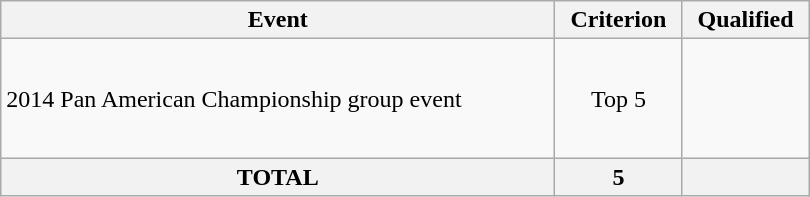<table class="wikitable" width=540>
<tr>
<th>Event</th>
<th>Criterion</th>
<th>Qualified</th>
</tr>
<tr>
<td>2014 Pan American Championship group event</td>
<td align="center">Top 5</td>
<td><br><br><br><br></td>
</tr>
<tr>
<th colspan="1">TOTAL</th>
<th>5</th>
<th></th>
</tr>
</table>
